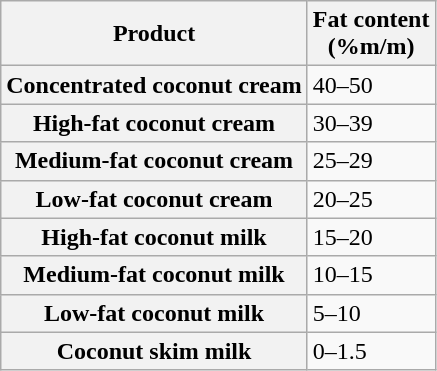<table class="wikitable">
<tr>
<th>Product</th>
<th>Fat content<br>(%m/m)</th>
</tr>
<tr>
<th>Concentrated coconut cream</th>
<td>40–50</td>
</tr>
<tr>
<th>High-fat coconut cream</th>
<td>30–39</td>
</tr>
<tr>
<th>Medium-fat coconut cream</th>
<td>25–29</td>
</tr>
<tr>
<th>Low-fat coconut cream</th>
<td>20–25</td>
</tr>
<tr>
<th>High-fat coconut milk</th>
<td>15–20</td>
</tr>
<tr>
<th>Medium-fat coconut milk</th>
<td>10–15</td>
</tr>
<tr>
<th>Low-fat coconut milk</th>
<td>5–10</td>
</tr>
<tr>
<th>Coconut skim milk</th>
<td>0–1.5</td>
</tr>
</table>
